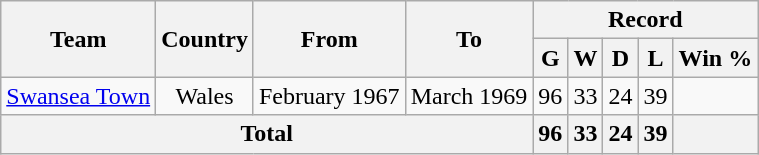<table class="wikitable" style="text-align: center">
<tr>
<th rowspan="2">Team</th>
<th rowspan="2">Country</th>
<th rowspan="2">From</th>
<th rowspan="2">To</th>
<th colspan="6">Record</th>
</tr>
<tr>
<th>G</th>
<th>W</th>
<th>D</th>
<th>L</th>
<th>Win %</th>
</tr>
<tr>
<td align=left><a href='#'>Swansea Town</a></td>
<td>Wales</td>
<td align=left>February 1967</td>
<td align=left>March 1969</td>
<td>96</td>
<td>33</td>
<td>24</td>
<td>39</td>
<td></td>
</tr>
<tr>
<th colspan="4">Total</th>
<th>96</th>
<th>33</th>
<th>24</th>
<th>39</th>
<th></th>
</tr>
</table>
